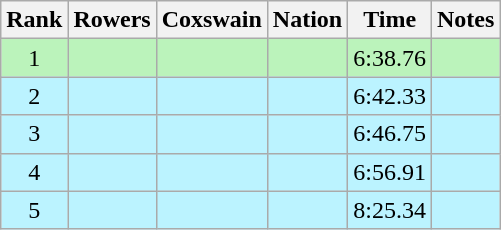<table class="wikitable sortable" style=text-align:center>
<tr>
<th>Rank</th>
<th>Rowers</th>
<th>Coxswain</th>
<th>Nation</th>
<th>Time</th>
<th>Notes</th>
</tr>
<tr bgcolor=bbf3bb>
<td>1</td>
<td align=left></td>
<td align=left></td>
<td align=left></td>
<td>6:38.76</td>
<td></td>
</tr>
<tr bgcolor=bbf3ff>
<td>2</td>
<td align=left></td>
<td align=left></td>
<td align=left></td>
<td>6:42.33</td>
<td></td>
</tr>
<tr bgcolor=bbf3ff>
<td>3</td>
<td align=left></td>
<td align=left></td>
<td align=left></td>
<td>6:46.75</td>
<td></td>
</tr>
<tr bgcolor=bbf3ff>
<td>4</td>
<td align=left></td>
<td align=left></td>
<td align=left></td>
<td>6:56.91</td>
<td></td>
</tr>
<tr bgcolor=bbf3ff>
<td>5</td>
<td align=left></td>
<td align=left></td>
<td align=left></td>
<td>8:25.34</td>
<td></td>
</tr>
</table>
